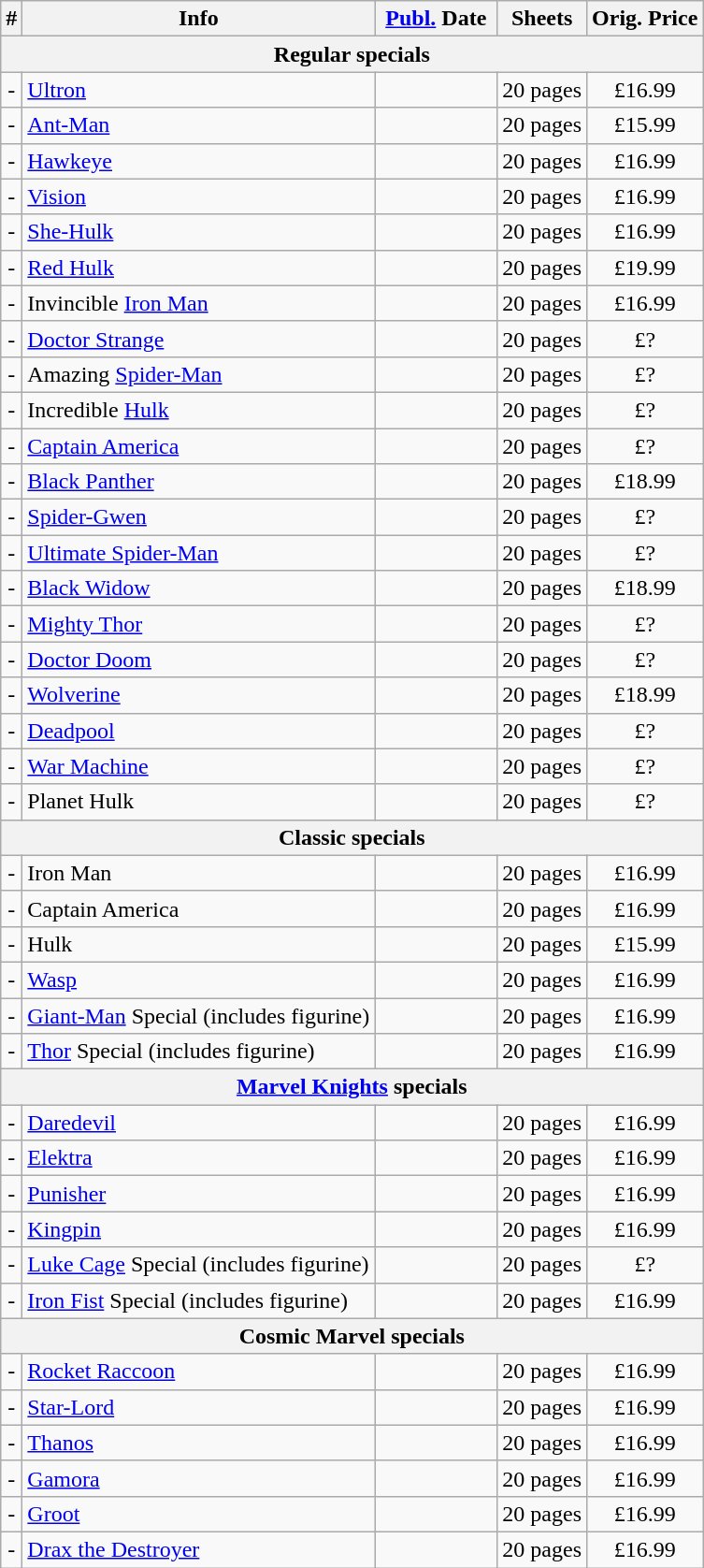<table class="wikitable">
<tr>
<th>#</th>
<th>Info</th>
<th width="80"><a href='#'>Publ.</a> Date</th>
<th>Sheets</th>
<th>Orig. Price</th>
</tr>
<tr align="center">
<th colspan="5";align="center">Regular specials</th>
</tr>
<tr align="center">
<td>-</td>
<td align="left"><a href='#'>Ultron</a></td>
<td align="right"></td>
<td>20 pages</td>
<td>£16.99</td>
</tr>
<tr align="center">
<td>-</td>
<td align="left"><a href='#'>Ant-Man</a></td>
<td align="right"></td>
<td>20 pages</td>
<td>£15.99</td>
</tr>
<tr align="center">
<td>-</td>
<td align="left"><a href='#'>Hawkeye</a></td>
<td align="right"></td>
<td>20 pages</td>
<td>£16.99</td>
</tr>
<tr align="center">
<td>-</td>
<td align="left"><a href='#'>Vision</a></td>
<td align="right"></td>
<td>20 pages</td>
<td>£16.99</td>
</tr>
<tr align="center">
<td>-</td>
<td align="left"><a href='#'>She-Hulk</a></td>
<td align="right"></td>
<td>20 pages</td>
<td>£16.99</td>
</tr>
<tr align="center">
<td>-</td>
<td align="left"><a href='#'>Red Hulk</a></td>
<td align="right"></td>
<td>20 pages</td>
<td>£19.99</td>
</tr>
<tr align="center">
<td>-</td>
<td align="left">Invincible <a href='#'>Iron Man</a></td>
<td align="right"></td>
<td>20 pages</td>
<td>£16.99</td>
</tr>
<tr align="center">
<td>-</td>
<td align="left"><a href='#'>Doctor Strange</a></td>
<td align="right"></td>
<td>20 pages</td>
<td>£?</td>
</tr>
<tr align="center">
<td>-</td>
<td align="left">Amazing <a href='#'>Spider-Man</a></td>
<td align="right"></td>
<td>20 pages</td>
<td>£?</td>
</tr>
<tr align="center">
<td>-</td>
<td align="left">Incredible <a href='#'>Hulk</a></td>
<td align="right"></td>
<td>20 pages</td>
<td>£?</td>
</tr>
<tr align="center">
<td>-</td>
<td align="left"><a href='#'>Captain America</a></td>
<td align="right"></td>
<td>20 pages</td>
<td>£?</td>
</tr>
<tr align="center">
<td>-</td>
<td align="left"><a href='#'>Black Panther</a></td>
<td align="right"></td>
<td>20 pages</td>
<td>£18.99</td>
</tr>
<tr align="center">
<td>-</td>
<td align="left"><a href='#'>Spider-Gwen</a></td>
<td align="right"></td>
<td>20 pages</td>
<td>£?</td>
</tr>
<tr align="center">
<td>-</td>
<td align="left"><a href='#'>Ultimate Spider-Man</a></td>
<td align="right"></td>
<td>20 pages</td>
<td>£?</td>
</tr>
<tr align="center">
<td>-</td>
<td align="left"><a href='#'>Black Widow</a></td>
<td align="right"></td>
<td>20 pages</td>
<td>£18.99</td>
</tr>
<tr align="center">
<td>-</td>
<td align="left"><a href='#'>Mighty Thor</a></td>
<td align="right"></td>
<td>20 pages</td>
<td>£?</td>
</tr>
<tr align="center">
<td>-</td>
<td align="left"><a href='#'>Doctor Doom</a></td>
<td align="right"></td>
<td>20 pages</td>
<td>£?</td>
</tr>
<tr align="center">
<td>-</td>
<td align="left"><a href='#'>Wolverine</a></td>
<td align="right"></td>
<td>20 pages</td>
<td>£18.99</td>
</tr>
<tr align="center">
<td>-</td>
<td align="left"><a href='#'>Deadpool</a></td>
<td align="right"></td>
<td>20 pages</td>
<td>£?</td>
</tr>
<tr align="center">
<td>-</td>
<td align="left"><a href='#'>War Machine</a></td>
<td align="right"></td>
<td>20 pages</td>
<td>£?</td>
</tr>
<tr align="center">
<td>-</td>
<td align="left">Planet Hulk</td>
<td align="right"></td>
<td>20 pages</td>
<td>£?</td>
</tr>
<tr align="center">
<th colspan="5">Classic specials</th>
</tr>
<tr align="center">
<td>-</td>
<td align="left">Iron Man</td>
<td align="right"></td>
<td>20 pages</td>
<td>£16.99</td>
</tr>
<tr align="center">
<td>-</td>
<td align="left">Captain America</td>
<td align="right"></td>
<td>20 pages</td>
<td>£16.99</td>
</tr>
<tr align="center">
<td>-</td>
<td align="left">Hulk</td>
<td align="right"></td>
<td>20 pages</td>
<td>£15.99</td>
</tr>
<tr align="center">
<td>-</td>
<td align="left"><a href='#'>Wasp</a></td>
<td align="right"></td>
<td>20 pages</td>
<td>£16.99</td>
</tr>
<tr align="center">
<td>-</td>
<td align="left"><a href='#'>Giant-Man</a> Special (includes figurine)</td>
<td align="right"></td>
<td>20 pages</td>
<td>£16.99</td>
</tr>
<tr align="center">
<td>-</td>
<td align="left"><a href='#'>Thor</a> Special (includes figurine)</td>
<td align="right"></td>
<td>20 pages</td>
<td>£16.99</td>
</tr>
<tr align="center">
<th colspan="5"><a href='#'>Marvel Knights</a> specials</th>
</tr>
<tr align="center">
<td>-</td>
<td align="left"><a href='#'>Daredevil</a></td>
<td align="right"></td>
<td>20 pages</td>
<td>£16.99</td>
</tr>
<tr align="center">
<td>-</td>
<td align="left"><a href='#'>Elektra</a></td>
<td align="right"></td>
<td>20 pages</td>
<td>£16.99</td>
</tr>
<tr align="center">
<td>-</td>
<td align="left"><a href='#'>Punisher</a></td>
<td align="right"></td>
<td>20 pages</td>
<td>£16.99</td>
</tr>
<tr align="center">
<td>-</td>
<td align="left"><a href='#'>Kingpin</a></td>
<td align="right"></td>
<td>20 pages</td>
<td>£16.99</td>
</tr>
<tr align="center">
<td>-</td>
<td align="left"><a href='#'>Luke Cage</a> Special (includes figurine)</td>
<td align="right"></td>
<td>20 pages</td>
<td>£?</td>
</tr>
<tr align="center">
<td>-</td>
<td align="left"><a href='#'>Iron Fist</a> Special (includes figurine)</td>
<td align="right"></td>
<td>20 pages</td>
<td>£16.99</td>
</tr>
<tr align="center">
<th colspan="5">Cosmic Marvel specials</th>
</tr>
<tr align="center">
<td>-</td>
<td align="left"><a href='#'>Rocket Raccoon</a></td>
<td align="right"></td>
<td>20 pages</td>
<td>£16.99</td>
</tr>
<tr align="center">
<td>-</td>
<td align="left"><a href='#'>Star-Lord</a></td>
<td align="right"></td>
<td>20 pages</td>
<td>£16.99</td>
</tr>
<tr align="center">
<td>-</td>
<td align="left"><a href='#'>Thanos</a></td>
<td align="right"></td>
<td>20 pages</td>
<td>£16.99</td>
</tr>
<tr align="center">
<td>-</td>
<td align="left"><a href='#'>Gamora</a></td>
<td align="right"></td>
<td>20 pages</td>
<td>£16.99</td>
</tr>
<tr align="center">
<td>-</td>
<td align="left"><a href='#'>Groot</a></td>
<td align="right"></td>
<td>20 pages</td>
<td>£16.99</td>
</tr>
<tr align="center">
<td>-</td>
<td align="left"><a href='#'>Drax the Destroyer</a></td>
<td align="right"></td>
<td>20 pages</td>
<td>£16.99</td>
</tr>
</table>
